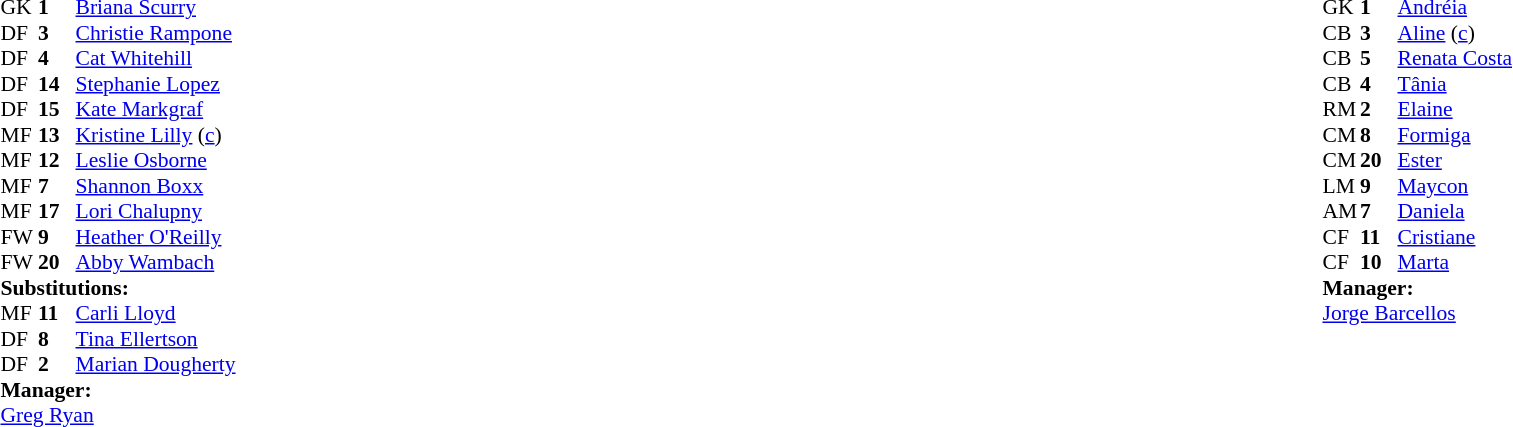<table width="100%">
<tr>
<td valign="top" width="50%"><br><table style="font-size: 90%" cellspacing="0" cellpadding="0">
<tr>
<th width="25"></th>
<th width="25"></th>
</tr>
<tr>
<td>GK</td>
<td><strong>1</strong></td>
<td><a href='#'>Briana Scurry</a></td>
</tr>
<tr>
<td>DF</td>
<td><strong>3</strong></td>
<td><a href='#'>Christie Rampone</a></td>
</tr>
<tr>
<td>DF</td>
<td><strong>4</strong></td>
<td><a href='#'>Cat Whitehill</a></td>
</tr>
<tr>
<td>DF</td>
<td><strong>14</strong></td>
<td><a href='#'>Stephanie Lopez</a></td>
<td></td>
<td></td>
</tr>
<tr>
<td>DF</td>
<td><strong>15</strong></td>
<td><a href='#'>Kate Markgraf</a></td>
<td></td>
<td></td>
</tr>
<tr>
<td>MF</td>
<td><strong>13</strong></td>
<td><a href='#'>Kristine Lilly</a> (<a href='#'>c</a>)</td>
</tr>
<tr>
<td>MF</td>
<td><strong>12</strong></td>
<td><a href='#'>Leslie Osborne</a></td>
</tr>
<tr>
<td>MF</td>
<td><strong>7</strong></td>
<td><a href='#'>Shannon Boxx</a></td>
<td></td>
</tr>
<tr>
<td>MF</td>
<td><strong>17</strong></td>
<td><a href='#'>Lori Chalupny</a></td>
<td></td>
</tr>
<tr>
<td>FW</td>
<td><strong>9</strong></td>
<td><a href='#'>Heather O'Reilly</a></td>
<td></td>
<td></td>
</tr>
<tr>
<td>FW</td>
<td><strong>20</strong></td>
<td><a href='#'>Abby Wambach</a></td>
<td></td>
</tr>
<tr>
<td colspan=3><strong>Substitutions:</strong></td>
</tr>
<tr>
<td>MF</td>
<td><strong>11</strong></td>
<td><a href='#'>Carli Lloyd</a></td>
<td></td>
<td></td>
</tr>
<tr>
<td>DF</td>
<td><strong>8</strong></td>
<td><a href='#'>Tina Ellertson</a></td>
<td></td>
<td></td>
</tr>
<tr>
<td>DF</td>
<td><strong>2</strong></td>
<td><a href='#'>Marian Dougherty</a></td>
<td></td>
<td></td>
</tr>
<tr>
<td colspan=3><strong>Manager:</strong></td>
</tr>
<tr>
<td colspan=3> <a href='#'>Greg Ryan</a></td>
</tr>
</table>
</td>
<td valign="top" width="50%"><br><table style="font-size: 90%" cellspacing="0" cellpadding="0" align="center">
<tr>
<th width=25></th>
<th width=25></th>
</tr>
<tr>
<td>GK</td>
<td><strong>1</strong></td>
<td><a href='#'>Andréia</a></td>
</tr>
<tr>
<td>CB</td>
<td><strong>3</strong></td>
<td><a href='#'>Aline</a> (<a href='#'>c</a>)</td>
<td></td>
</tr>
<tr>
<td>CB</td>
<td><strong>5</strong></td>
<td><a href='#'>Renata Costa</a></td>
<td></td>
</tr>
<tr>
<td>CB</td>
<td><strong>4</strong></td>
<td><a href='#'>Tânia</a></td>
</tr>
<tr>
<td>RM</td>
<td><strong>2</strong></td>
<td><a href='#'>Elaine</a></td>
</tr>
<tr>
<td>CM</td>
<td><strong>8</strong></td>
<td><a href='#'>Formiga</a></td>
</tr>
<tr>
<td>CM</td>
<td><strong>20</strong></td>
<td><a href='#'>Ester</a></td>
</tr>
<tr>
<td>LM</td>
<td><strong>9</strong></td>
<td><a href='#'>Maycon</a></td>
</tr>
<tr>
<td>AM</td>
<td><strong>7</strong></td>
<td><a href='#'>Daniela</a></td>
</tr>
<tr>
<td>CF</td>
<td><strong>11</strong></td>
<td><a href='#'>Cristiane</a></td>
</tr>
<tr>
<td>CF</td>
<td><strong>10</strong></td>
<td><a href='#'>Marta</a></td>
</tr>
<tr>
<td colspan=3><strong>Manager:</strong></td>
</tr>
<tr>
<td colspan=3> <a href='#'>Jorge Barcellos</a></td>
</tr>
</table>
</td>
</tr>
</table>
